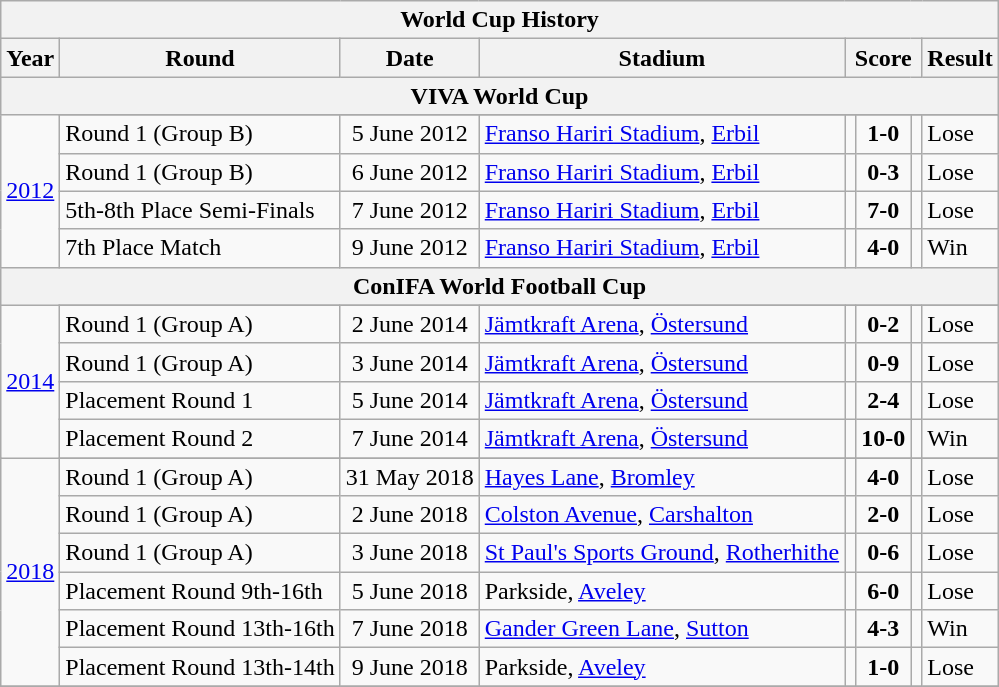<table class="wikitable" style="text-align: left;">
<tr>
<th colspan=8>World Cup History</th>
</tr>
<tr>
<th>Year</th>
<th>Round</th>
<th>Date</th>
<th>Stadium</th>
<th colspan=3>Score</th>
<th>Result</th>
</tr>
<tr>
<th colspan=8>VIVA World Cup</th>
</tr>
<tr>
<td rowspan=5><a href='#'>2012</a></td>
</tr>
<tr>
<td>Round 1 (Group B)</td>
<td align=center>5 June 2012</td>
<td><a href='#'>Franso Hariri Stadium</a>, <a href='#'>Erbil</a></td>
<td align=right></td>
<td align=center><strong>1-0</strong></td>
<td><strong></strong></td>
<td>Lose</td>
</tr>
<tr>
<td>Round 1 (Group B)</td>
<td align=center>6 June 2012</td>
<td><a href='#'>Franso Hariri Stadium</a>, <a href='#'>Erbil</a></td>
<td align=right><strong></strong></td>
<td align=center><strong>0-3</strong></td>
<td></td>
<td>Lose</td>
</tr>
<tr>
<td>5th-8th Place Semi-Finals</td>
<td align=center>7 June 2012</td>
<td><a href='#'>Franso Hariri Stadium</a>, <a href='#'>Erbil</a></td>
<td align=right></td>
<td align=center><strong>7-0</strong></td>
<td><strong></strong></td>
<td>Lose</td>
</tr>
<tr>
<td>7th Place Match</td>
<td align=center>9 June 2012</td>
<td><a href='#'>Franso Hariri Stadium</a>, <a href='#'>Erbil</a></td>
<td align=right><strong></strong></td>
<td align=center><strong>4-0</strong></td>
<td></td>
<td>Win</td>
</tr>
<tr>
<th colspan=8>ConIFA World Football Cup</th>
</tr>
<tr>
<td rowspan=5><a href='#'>2014</a></td>
</tr>
<tr>
<td>Round 1 (Group A)</td>
<td align=center>2 June 2014</td>
<td><a href='#'>Jämtkraft Arena</a>, <a href='#'>Östersund</a></td>
<td align=right><strong></strong></td>
<td align=center><strong>0-2</strong></td>
<td></td>
<td>Lose</td>
</tr>
<tr>
<td>Round 1 (Group A)</td>
<td align=center>3 June 2014</td>
<td><a href='#'>Jämtkraft Arena</a>, <a href='#'>Östersund</a></td>
<td align=right><strong></strong></td>
<td align=center><strong>0-9</strong></td>
<td></td>
<td>Lose</td>
</tr>
<tr>
<td>Placement Round 1</td>
<td align=center>5 June 2014</td>
<td><a href='#'>Jämtkraft Arena</a>, <a href='#'>Östersund</a></td>
<td align=right><strong></strong></td>
<td align=center><strong>2-4</strong></td>
<td></td>
<td>Lose</td>
</tr>
<tr>
<td>Placement Round 2</td>
<td align=center>7 June 2014</td>
<td><a href='#'>Jämtkraft Arena</a>, <a href='#'>Östersund</a></td>
<td align=right><strong></strong></td>
<td align=center><strong>10-0</strong></td>
<td></td>
<td>Win</td>
</tr>
<tr>
<td rowspan=7><a href='#'>2018</a></td>
</tr>
<tr>
<td>Round 1 (Group A)</td>
<td align=center>31 May 2018</td>
<td><a href='#'>Hayes Lane</a>, <a href='#'>Bromley</a></td>
<td align=right></td>
<td align=center><strong>4-0</strong></td>
<td></td>
<td>Lose</td>
</tr>
<tr>
<td>Round 1 (Group A)</td>
<td align=center>2 June 2018</td>
<td><a href='#'>Colston Avenue</a>, <a href='#'>Carshalton</a></td>
<td align=right></td>
<td align=center><strong>2-0</strong></td>
<td></td>
<td>Lose</td>
</tr>
<tr>
<td>Round 1 (Group A)</td>
<td align=center>3 June 2018</td>
<td><a href='#'>St Paul's Sports Ground</a>, <a href='#'>Rotherhithe</a></td>
<td align=right></td>
<td align=center><strong>0-6</strong></td>
<td></td>
<td>Lose</td>
</tr>
<tr>
<td>Placement Round 9th-16th</td>
<td align=center>5 June 2018</td>
<td>Parkside, <a href='#'>Aveley</a></td>
<td align=right></td>
<td align=center><strong>6-0</strong></td>
<td></td>
<td>Lose</td>
</tr>
<tr>
<td>Placement Round 13th-16th</td>
<td align=center>7 June 2018</td>
<td><a href='#'>Gander Green Lane</a>, <a href='#'>Sutton</a></td>
<td align=right><strong></strong></td>
<td align=center><strong>4-3</strong></td>
<td></td>
<td>Win</td>
</tr>
<tr>
<td>Placement Round 13th-14th</td>
<td align=center>9 June 2018</td>
<td>Parkside, <a href='#'>Aveley</a></td>
<td align=right></td>
<td align=center><strong>1-0</strong></td>
<td></td>
<td>Lose</td>
</tr>
<tr>
</tr>
</table>
